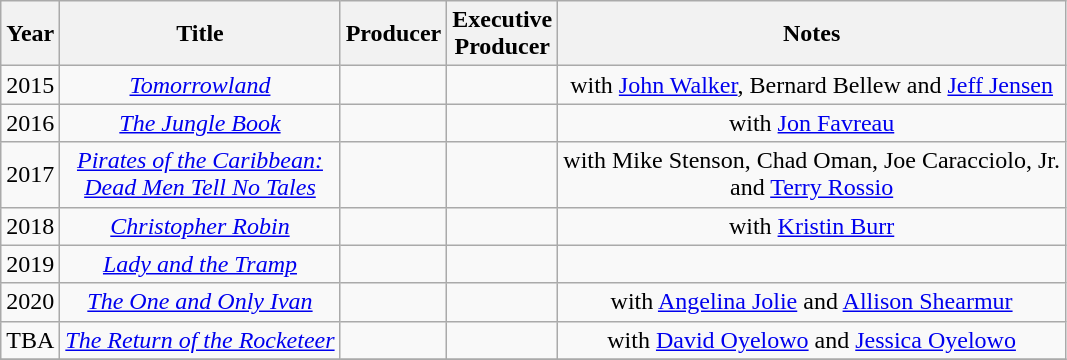<table class="wikitable sortable" style="text-align:center">
<tr>
<th>Year</th>
<th>Title</th>
<th>Producer</th>
<th>Executive<br>Producer</th>
<th>Notes</th>
</tr>
<tr>
<td>2015</td>
<td><em><a href='#'>Tomorrowland</a></em></td>
<td></td>
<td></td>
<td>with <a href='#'>John Walker</a>, Bernard Bellew and <a href='#'>Jeff Jensen</a></td>
</tr>
<tr>
<td>2016</td>
<td><em><a href='#'>The Jungle Book</a></em></td>
<td></td>
<td></td>
<td>with <a href='#'>Jon Favreau</a></td>
</tr>
<tr>
<td>2017</td>
<td><em><a href='#'>Pirates of the Caribbean:<br>Dead Men Tell No Tales</a></em></td>
<td></td>
<td></td>
<td>with Mike Stenson, Chad Oman, Joe Caracciolo, Jr.<br>and <a href='#'>Terry Rossio</a></td>
</tr>
<tr>
<td>2018</td>
<td><em><a href='#'>Christopher Robin</a></em></td>
<td></td>
<td></td>
<td>with <a href='#'>Kristin Burr</a></td>
</tr>
<tr>
<td>2019</td>
<td><em><a href='#'>Lady and the Tramp</a></em></td>
<td></td>
<td></td>
<td> </td>
</tr>
<tr>
<td>2020</td>
<td><em><a href='#'>The One and Only Ivan</a></em></td>
<td></td>
<td></td>
<td>with <a href='#'>Angelina Jolie</a> and <a href='#'>Allison Shearmur</a></td>
</tr>
<tr>
<td>TBA</td>
<td><em><a href='#'>The Return of the Rocketeer</a></em></td>
<td></td>
<td></td>
<td>with <a href='#'>David Oyelowo</a> and <a href='#'>Jessica Oyelowo</a></td>
</tr>
<tr>
</tr>
</table>
